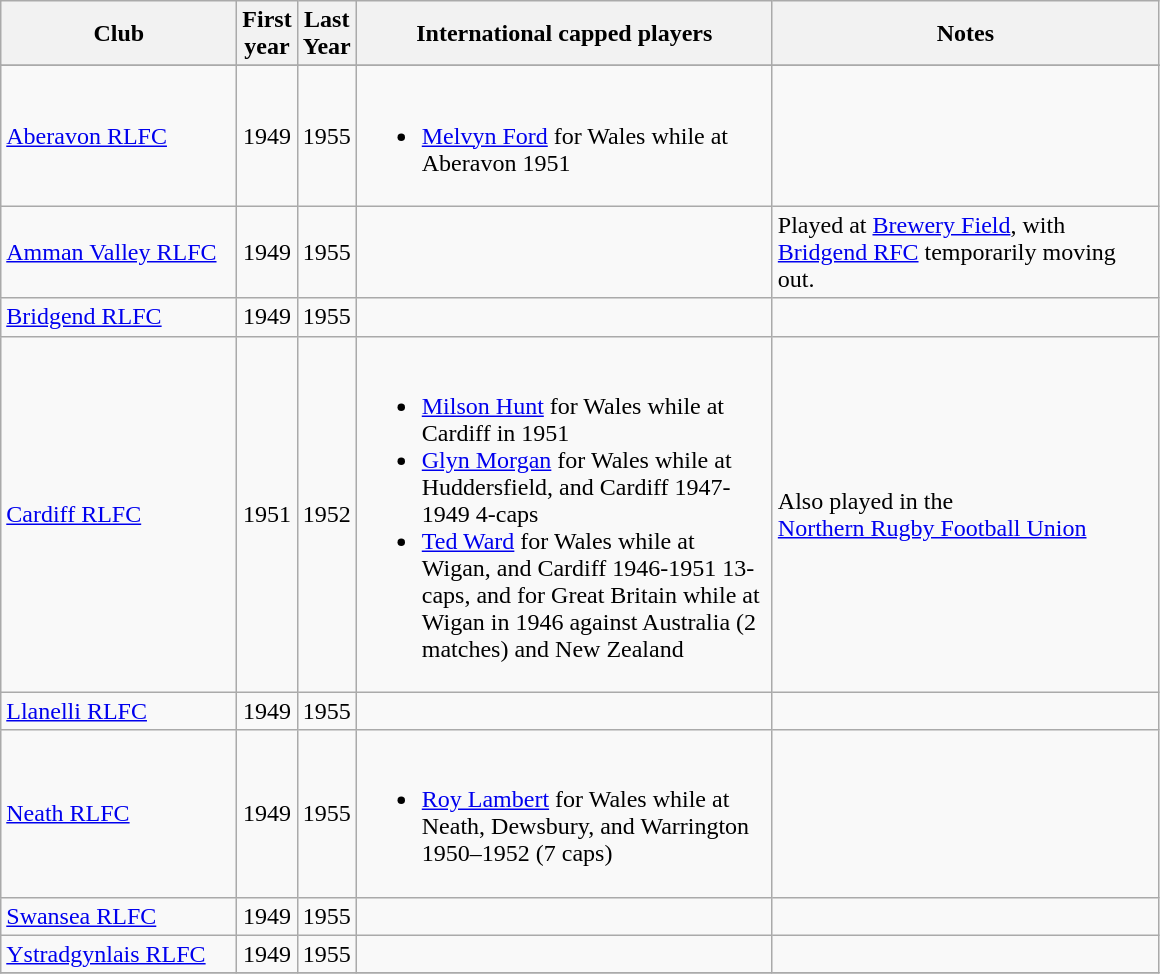<table class="wikitable sortable">
<tr>
<th scope="col" width="150px">Club</th>
<th scope="col" width="30px">First year</th>
<th scope="col" width="30px">Last Year</th>
<th scope="col" width="270px">International capped players</th>
<th scope="col" width="250px">Notes</th>
</tr>
<tr>
</tr>
<tr>
<td><a href='#'>Aberavon RLFC</a></td>
<td align="center">1949</td>
<td align="center">1955</td>
<td><br><ul><li><a href='#'>Melvyn Ford</a> for Wales while at Aberavon 1951</li></ul></td>
<td></td>
</tr>
<tr>
<td><a href='#'>Amman Valley RLFC</a></td>
<td align="center">1949</td>
<td align="center">1955</td>
<td></td>
<td>Played at <a href='#'>Brewery Field</a>, with <a href='#'>Bridgend RFC</a> temporarily moving out.</td>
</tr>
<tr>
<td><a href='#'>Bridgend RLFC</a></td>
<td align="center">1949</td>
<td align="center">1955</td>
<td></td>
<td></td>
</tr>
<tr>
<td><a href='#'>Cardiff RLFC</a></td>
<td align="center">1951</td>
<td align="center">1952</td>
<td><br><ul><li><a href='#'>Milson Hunt</a> for Wales while at Cardiff in 1951</li><li><a href='#'>Glyn Morgan</a> for Wales while at Huddersfield, and Cardiff 1947-1949 4-caps</li><li><a href='#'>Ted Ward</a> for Wales while at Wigan, and Cardiff 1946-1951 13-caps, and for Great Britain while at Wigan in 1946 against Australia (2 matches) and New Zealand</li></ul></td>
<td>Also played in the<br><a href='#'>Northern Rugby Football Union</a></td>
</tr>
<tr>
<td><a href='#'>Llanelli RLFC</a></td>
<td align="center">1949</td>
<td align="center">1955</td>
<td></td>
<td></td>
</tr>
<tr>
<td><a href='#'>Neath RLFC</a></td>
<td align="center">1949</td>
<td align="center">1955</td>
<td><br><ul><li><a href='#'>Roy Lambert</a> for Wales while at Neath, Dewsbury, and Warrington 1950–1952 (7 caps)</li></ul></td>
<td></td>
</tr>
<tr>
<td><a href='#'>Swansea RLFC</a></td>
<td align="center">1949</td>
<td align="center">1955</td>
<td></td>
<td></td>
</tr>
<tr>
<td><a href='#'>Ystradgynlais RLFC</a></td>
<td align="center">1949</td>
<td align="center">1955</td>
<td></td>
<td></td>
</tr>
<tr>
</tr>
</table>
